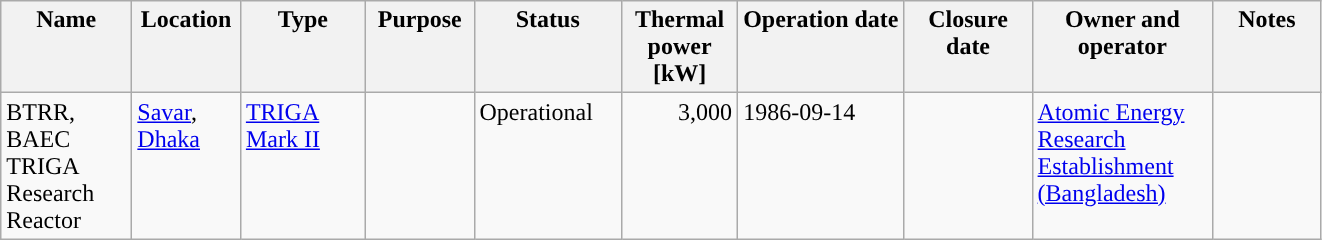<table class="wikitable" >
<tr valign="top">
<th width="80">Name</th>
<th width="65">Location</th>
<th width="76">Type</th>
<th width="65">Purpose</th>
<th width="91">Status</th>
<th width="70“">Thermal power [kW]</th>
<th width=„67“>Operation date</th>
<th width="78“">Closure date</th>
<th width="113“">Owner and operator</th>
<th width="65">Notes</th>
</tr>
<tr valign="top">
<td>BTRR, BAEC TRIGA Research Reactor</td>
<td><a href='#'>Savar</a>, <a href='#'>Dhaka</a></td>
<td><a href='#'>TRIGA Mark II</a></td>
<td></td>
<td>Operational</td>
<td align="right">3,000</td>
<td>1986-09-14</td>
<td></td>
<td><a href='#'>Atomic Energy Research Establishment (Bangladesh)</a></td>
<td></td>
</tr>
</table>
